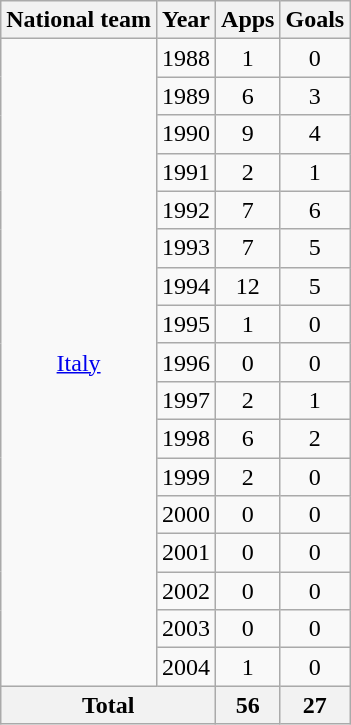<table class="wikitable" style="text-align:center">
<tr>
<th>National team</th>
<th>Year</th>
<th>Apps</th>
<th>Goals</th>
</tr>
<tr>
<td rowspan="17"><a href='#'>Italy</a></td>
<td>1988</td>
<td>1</td>
<td>0</td>
</tr>
<tr>
<td>1989</td>
<td>6</td>
<td>3</td>
</tr>
<tr>
<td>1990</td>
<td>9</td>
<td>4</td>
</tr>
<tr>
<td>1991</td>
<td>2</td>
<td>1</td>
</tr>
<tr>
<td>1992</td>
<td>7</td>
<td>6</td>
</tr>
<tr>
<td>1993</td>
<td>7</td>
<td>5</td>
</tr>
<tr>
<td>1994</td>
<td>12</td>
<td>5</td>
</tr>
<tr>
<td>1995</td>
<td>1</td>
<td>0</td>
</tr>
<tr>
<td>1996</td>
<td>0</td>
<td>0</td>
</tr>
<tr>
<td>1997</td>
<td>2</td>
<td>1</td>
</tr>
<tr>
<td>1998</td>
<td>6</td>
<td>2</td>
</tr>
<tr>
<td>1999</td>
<td>2</td>
<td>0</td>
</tr>
<tr>
<td>2000</td>
<td>0</td>
<td>0</td>
</tr>
<tr>
<td>2001</td>
<td>0</td>
<td>0</td>
</tr>
<tr>
<td>2002</td>
<td>0</td>
<td>0</td>
</tr>
<tr>
<td>2003</td>
<td>0</td>
<td>0</td>
</tr>
<tr>
<td>2004</td>
<td>1</td>
<td>0</td>
</tr>
<tr>
<th colspan="2">Total</th>
<th>56</th>
<th>27</th>
</tr>
</table>
